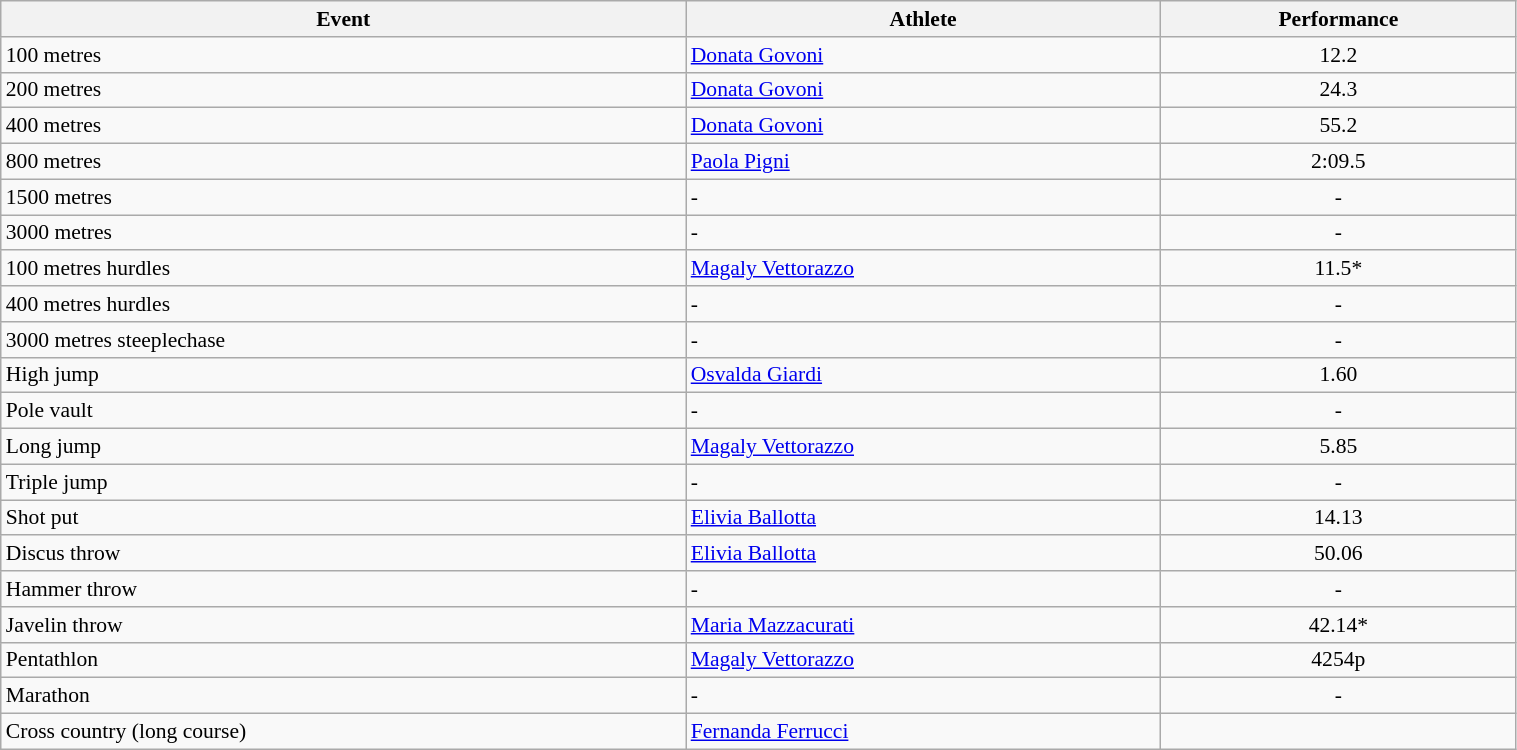<table class="wikitable" width=80% style="font-size:90%; text-align:left;">
<tr>
<th>Event</th>
<th>Athlete</th>
<th>Performance</th>
</tr>
<tr>
<td>100 metres</td>
<td><a href='#'>Donata Govoni</a></td>
<td align=center>12.2</td>
</tr>
<tr>
<td>200 metres</td>
<td><a href='#'>Donata Govoni</a></td>
<td align=center>24.3</td>
</tr>
<tr>
<td>400 metres</td>
<td><a href='#'>Donata Govoni</a></td>
<td align=center>55.2</td>
</tr>
<tr>
<td>800 metres</td>
<td><a href='#'>Paola Pigni</a></td>
<td align=center>2:09.5</td>
</tr>
<tr>
<td>1500 metres</td>
<td>-</td>
<td align=center>-</td>
</tr>
<tr>
<td>3000 metres</td>
<td>-</td>
<td align=center>-</td>
</tr>
<tr>
<td>100 metres hurdles</td>
<td><a href='#'>Magaly Vettorazzo</a></td>
<td align=center>11.5*</td>
</tr>
<tr>
<td>400 metres hurdles</td>
<td>-</td>
<td align=center>-</td>
</tr>
<tr>
<td>3000 metres steeplechase</td>
<td>-</td>
<td align=center>-</td>
</tr>
<tr>
<td>High jump</td>
<td><a href='#'>Osvalda Giardi</a></td>
<td align=center>1.60</td>
</tr>
<tr>
<td>Pole vault</td>
<td>-</td>
<td align=center>-</td>
</tr>
<tr>
<td>Long jump</td>
<td><a href='#'>Magaly Vettorazzo</a></td>
<td align=center>5.85</td>
</tr>
<tr>
<td>Triple jump</td>
<td>-</td>
<td align=center>-</td>
</tr>
<tr>
<td>Shot put</td>
<td><a href='#'>Elivia Ballotta</a></td>
<td align=center>14.13</td>
</tr>
<tr>
<td>Discus throw</td>
<td><a href='#'>Elivia Ballotta</a></td>
<td align=center>50.06</td>
</tr>
<tr>
<td>Hammer throw</td>
<td>-</td>
<td align=center>-</td>
</tr>
<tr>
<td>Javelin throw</td>
<td><a href='#'>Maria Mazzacurati</a></td>
<td align=center>42.14*</td>
</tr>
<tr>
<td>Pentathlon</td>
<td><a href='#'>Magaly Vettorazzo</a></td>
<td align=center>4254p</td>
</tr>
<tr>
<td>Marathon</td>
<td>-</td>
<td align=center>-</td>
</tr>
<tr>
<td>Cross country (long course)</td>
<td><a href='#'>Fernanda Ferrucci</a></td>
<td align=center></td>
</tr>
</table>
